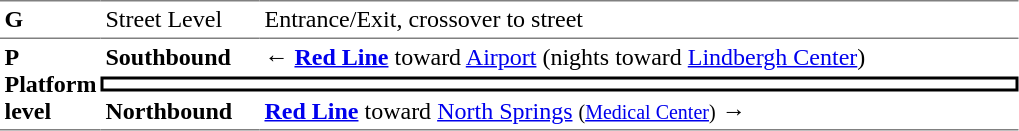<table table border=0 cellspacing=0 cellpadding=3>
<tr>
<td style="border-top:solid 1px gray;" width=50 valign=top><strong>G</strong></td>
<td style="border-top:solid 1px gray;" width=100 valign=top>Street Level</td>
<td style="border-top:solid 1px gray;" width=500 valign=top>Entrance/Exit, crossover to street</td>
</tr>
<tr>
<td style="border-top:solid 1px gray;border-bottom:solid 1px gray;" width=50 rowspan=3 valign=top><strong>P<br>Platform level</strong></td>
<td style="border-top:solid 1px gray;"><strong>Southbound</strong></td>
<td style="border-top:solid 1px gray;">← <a href='#'><span><strong>Red Line</strong></span></a> toward <a href='#'>Airport</a> (nights toward <a href='#'>Lindbergh Center</a>)</td>
</tr>
<tr>
<td style="border-top:solid 2px black;border-right:solid 2px black;border-left:solid 2px black;border-bottom:solid 2px black;text-align:center;" colspan=2></td>
</tr>
<tr>
<td style="border-bottom:solid 1px gray;"><strong>Northbound</strong></td>
<td style="border-bottom:solid 1px gray;"> <a href='#'><span><strong>Red Line</strong></span></a> toward <a href='#'>North Springs</a> <small>(<a href='#'>Medical Center</a>)</small> →</td>
</tr>
</table>
